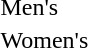<table>
<tr>
<td>Men's<br></td>
<td></td>
<td></td>
<td></td>
</tr>
<tr>
<td>Women's<br></td>
<td></td>
<td></td>
<td></td>
</tr>
<tr>
</tr>
</table>
